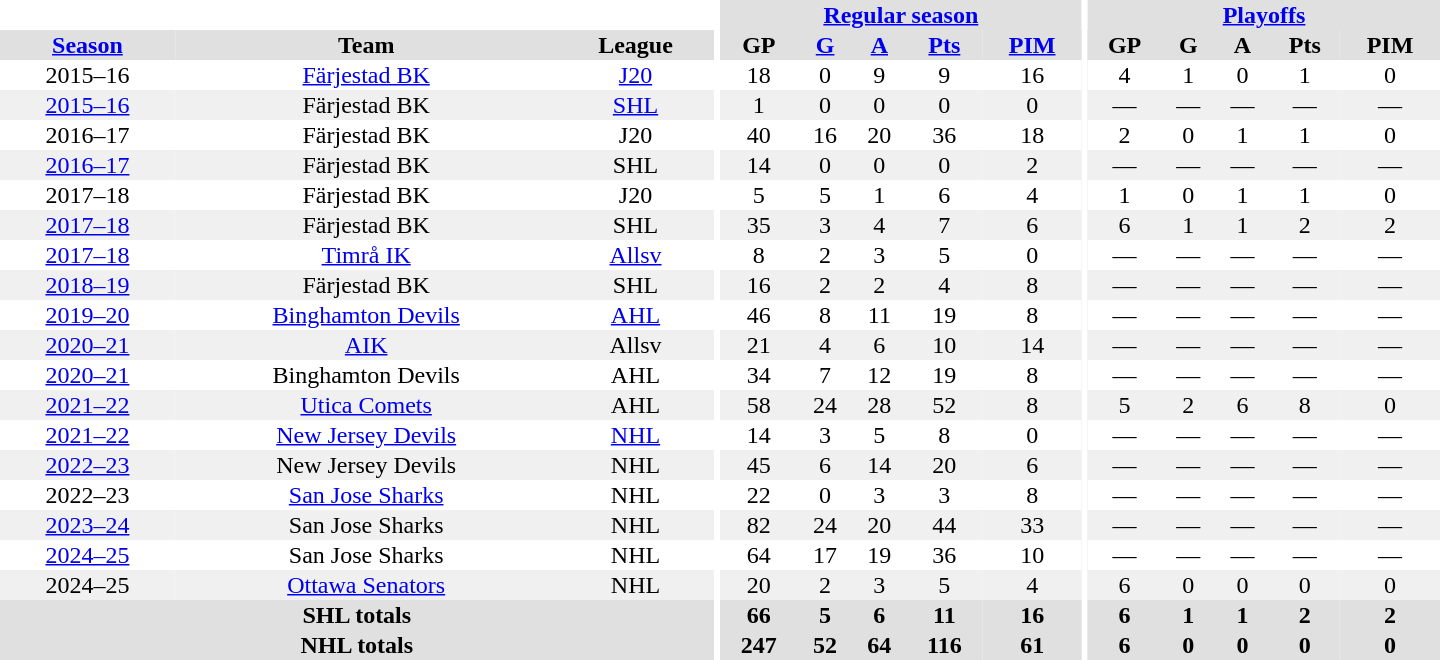<table border="0" cellpadding="1" cellspacing="0" style="text-align:center; width:60em;">
<tr bgcolor="#e0e0e0">
<th colspan="3" bgcolor="#ffffff"></th>
<th rowspan="99" bgcolor="#ffffff"></th>
<th colspan="5"><a href='#'>Regular season</a></th>
<th rowspan="99" bgcolor="#ffffff"></th>
<th colspan="5"><a href='#'>Playoffs</a></th>
</tr>
<tr bgcolor="#e0e0e0">
<th><a href='#'>Season</a></th>
<th>Team</th>
<th>League</th>
<th>GP</th>
<th><a href='#'>G</a></th>
<th><a href='#'>A</a></th>
<th><a href='#'>Pts</a></th>
<th><a href='#'>PIM</a></th>
<th>GP</th>
<th>G</th>
<th>A</th>
<th>Pts</th>
<th>PIM</th>
</tr>
<tr>
<td>2015–16</td>
<td><a href='#'>Färjestad BK</a></td>
<td><a href='#'>J20</a></td>
<td>18</td>
<td>0</td>
<td>9</td>
<td>9</td>
<td>16</td>
<td>4</td>
<td>1</td>
<td>0</td>
<td>1</td>
<td>0</td>
</tr>
<tr bgcolor="#f0f0f0">
<td><a href='#'>2015–16</a></td>
<td>Färjestad BK</td>
<td><a href='#'>SHL</a></td>
<td>1</td>
<td>0</td>
<td>0</td>
<td>0</td>
<td>0</td>
<td>—</td>
<td>—</td>
<td>—</td>
<td>—</td>
<td>—</td>
</tr>
<tr>
<td>2016–17</td>
<td>Färjestad BK</td>
<td>J20</td>
<td>40</td>
<td>16</td>
<td>20</td>
<td>36</td>
<td>18</td>
<td>2</td>
<td>0</td>
<td>1</td>
<td>1</td>
<td>0</td>
</tr>
<tr bgcolor="#f0f0f0">
<td><a href='#'>2016–17</a></td>
<td>Färjestad BK</td>
<td>SHL</td>
<td>14</td>
<td>0</td>
<td>0</td>
<td>0</td>
<td>2</td>
<td>—</td>
<td>—</td>
<td>—</td>
<td>—</td>
<td>—</td>
</tr>
<tr>
<td>2017–18</td>
<td>Färjestad BK</td>
<td>J20</td>
<td>5</td>
<td>5</td>
<td>1</td>
<td>6</td>
<td>4</td>
<td>1</td>
<td>0</td>
<td>1</td>
<td>1</td>
<td>0</td>
</tr>
<tr bgcolor="#f0f0f0">
<td><a href='#'>2017–18</a></td>
<td>Färjestad BK</td>
<td>SHL</td>
<td>35</td>
<td>3</td>
<td>4</td>
<td>7</td>
<td>6</td>
<td>6</td>
<td>1</td>
<td>1</td>
<td>2</td>
<td>2</td>
</tr>
<tr>
<td><a href='#'>2017–18</a></td>
<td><a href='#'>Timrå IK</a></td>
<td><a href='#'>Allsv</a></td>
<td>8</td>
<td>2</td>
<td>3</td>
<td>5</td>
<td>0</td>
<td>—</td>
<td>—</td>
<td>—</td>
<td>—</td>
<td>—</td>
</tr>
<tr bgcolor="#f0f0f0">
<td><a href='#'>2018–19</a></td>
<td>Färjestad BK</td>
<td>SHL</td>
<td>16</td>
<td>2</td>
<td>2</td>
<td>4</td>
<td>8</td>
<td>—</td>
<td>—</td>
<td>—</td>
<td>—</td>
<td>—</td>
</tr>
<tr>
<td><a href='#'>2019–20</a></td>
<td><a href='#'>Binghamton Devils</a></td>
<td><a href='#'>AHL</a></td>
<td>46</td>
<td>8</td>
<td>11</td>
<td>19</td>
<td>8</td>
<td>—</td>
<td>—</td>
<td>—</td>
<td>—</td>
<td>—</td>
</tr>
<tr bgcolor="#f0f0f0">
<td><a href='#'>2020–21</a></td>
<td><a href='#'>AIK</a></td>
<td>Allsv</td>
<td>21</td>
<td>4</td>
<td>6</td>
<td>10</td>
<td>14</td>
<td>—</td>
<td>—</td>
<td>—</td>
<td>—</td>
<td>—</td>
</tr>
<tr>
<td><a href='#'>2020–21</a></td>
<td>Binghamton Devils</td>
<td>AHL</td>
<td>34</td>
<td>7</td>
<td>12</td>
<td>19</td>
<td>8</td>
<td>—</td>
<td>—</td>
<td>—</td>
<td>—</td>
<td>—</td>
</tr>
<tr bgcolor="#f0f0f0">
<td><a href='#'>2021–22</a></td>
<td><a href='#'>Utica Comets</a></td>
<td>AHL</td>
<td>58</td>
<td>24</td>
<td>28</td>
<td>52</td>
<td>8</td>
<td>5</td>
<td>2</td>
<td>6</td>
<td>8</td>
<td>0</td>
</tr>
<tr>
<td><a href='#'>2021–22</a></td>
<td><a href='#'>New Jersey Devils</a></td>
<td><a href='#'>NHL</a></td>
<td>14</td>
<td>3</td>
<td>5</td>
<td>8</td>
<td>0</td>
<td>—</td>
<td>—</td>
<td>—</td>
<td>—</td>
<td>—</td>
</tr>
<tr bgcolor="#f0f0f0">
<td><a href='#'>2022–23</a></td>
<td>New Jersey Devils</td>
<td>NHL</td>
<td>45</td>
<td>6</td>
<td>14</td>
<td>20</td>
<td>6</td>
<td>—</td>
<td>—</td>
<td>—</td>
<td>—</td>
<td>—</td>
</tr>
<tr>
<td>2022–23</td>
<td><a href='#'>San Jose Sharks</a></td>
<td>NHL</td>
<td>22</td>
<td>0</td>
<td>3</td>
<td>3</td>
<td>8</td>
<td>—</td>
<td>—</td>
<td>—</td>
<td>—</td>
<td>—</td>
</tr>
<tr bgcolor="#f0f0f0">
<td><a href='#'>2023–24</a></td>
<td>San Jose Sharks</td>
<td>NHL</td>
<td>82</td>
<td>24</td>
<td>20</td>
<td>44</td>
<td>33</td>
<td>—</td>
<td>—</td>
<td>—</td>
<td>—</td>
<td>—</td>
</tr>
<tr>
<td><a href='#'>2024–25</a></td>
<td>San Jose Sharks</td>
<td>NHL</td>
<td>64</td>
<td>17</td>
<td>19</td>
<td>36</td>
<td>10</td>
<td>—</td>
<td>—</td>
<td>—</td>
<td>—</td>
<td>—</td>
</tr>
<tr bgcolor="#f0f0f0">
<td>2024–25</td>
<td><a href='#'>Ottawa Senators</a></td>
<td>NHL</td>
<td>20</td>
<td>2</td>
<td>3</td>
<td>5</td>
<td>4</td>
<td>6</td>
<td>0</td>
<td>0</td>
<td>0</td>
<td>0</td>
</tr>
<tr bgcolor="#e0e0e0">
<th colspan="3">SHL totals</th>
<th>66</th>
<th>5</th>
<th>6</th>
<th>11</th>
<th>16</th>
<th>6</th>
<th>1</th>
<th>1</th>
<th>2</th>
<th>2</th>
</tr>
<tr bgcolor="#e0e0e0">
<th colspan="3">NHL totals</th>
<th>247</th>
<th>52</th>
<th>64</th>
<th>116</th>
<th>61</th>
<th>6</th>
<th>0</th>
<th>0</th>
<th>0</th>
<th>0</th>
</tr>
</table>
